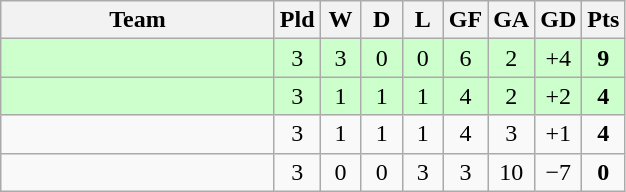<table class="wikitable" style="text-align:center;">
<tr>
<th width=175>Team</th>
<th width=20>Pld</th>
<th width=20>W</th>
<th width=20>D</th>
<th width=20>L</th>
<th width=20>GF</th>
<th width=20>GA</th>
<th width=20>GD</th>
<th width=20>Pts</th>
</tr>
<tr bgcolor="ccffcc">
<td align="left"></td>
<td>3</td>
<td>3</td>
<td>0</td>
<td>0</td>
<td>6</td>
<td>2</td>
<td>+4</td>
<td><strong>9</strong></td>
</tr>
<tr bgcolor="ccffcc">
<td align="left"></td>
<td>3</td>
<td>1</td>
<td>1</td>
<td>1</td>
<td>4</td>
<td>2</td>
<td>+2</td>
<td><strong>4</strong></td>
</tr>
<tr>
<td align="left"></td>
<td>3</td>
<td>1</td>
<td>1</td>
<td>1</td>
<td>4</td>
<td>3</td>
<td>+1</td>
<td><strong>4</strong></td>
</tr>
<tr>
<td align="left"></td>
<td>3</td>
<td>0</td>
<td>0</td>
<td>3</td>
<td>3</td>
<td>10</td>
<td>−7</td>
<td><strong>0</strong></td>
</tr>
</table>
